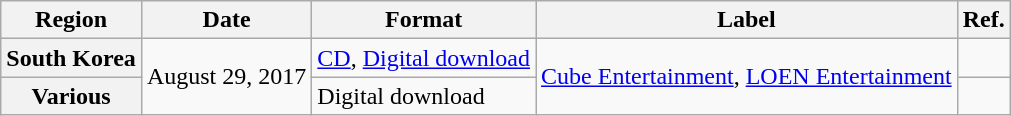<table class="wikitable plainrowheaders">
<tr>
<th scope="col">Region</th>
<th scope="col">Date</th>
<th scope="col">Format</th>
<th scope="col">Label</th>
<th scope="col">Ref.</th>
</tr>
<tr>
<th scope="row">South Korea</th>
<td rowspan="2">August 29, 2017</td>
<td><a href='#'>CD</a>, <a href='#'>Digital download</a></td>
<td rowspan="2"><a href='#'>Cube Entertainment</a>, <a href='#'>LOEN Entertainment</a></td>
<td></td>
</tr>
<tr>
<th scope="row">Various</th>
<td>Digital download</td>
<td></td>
</tr>
</table>
